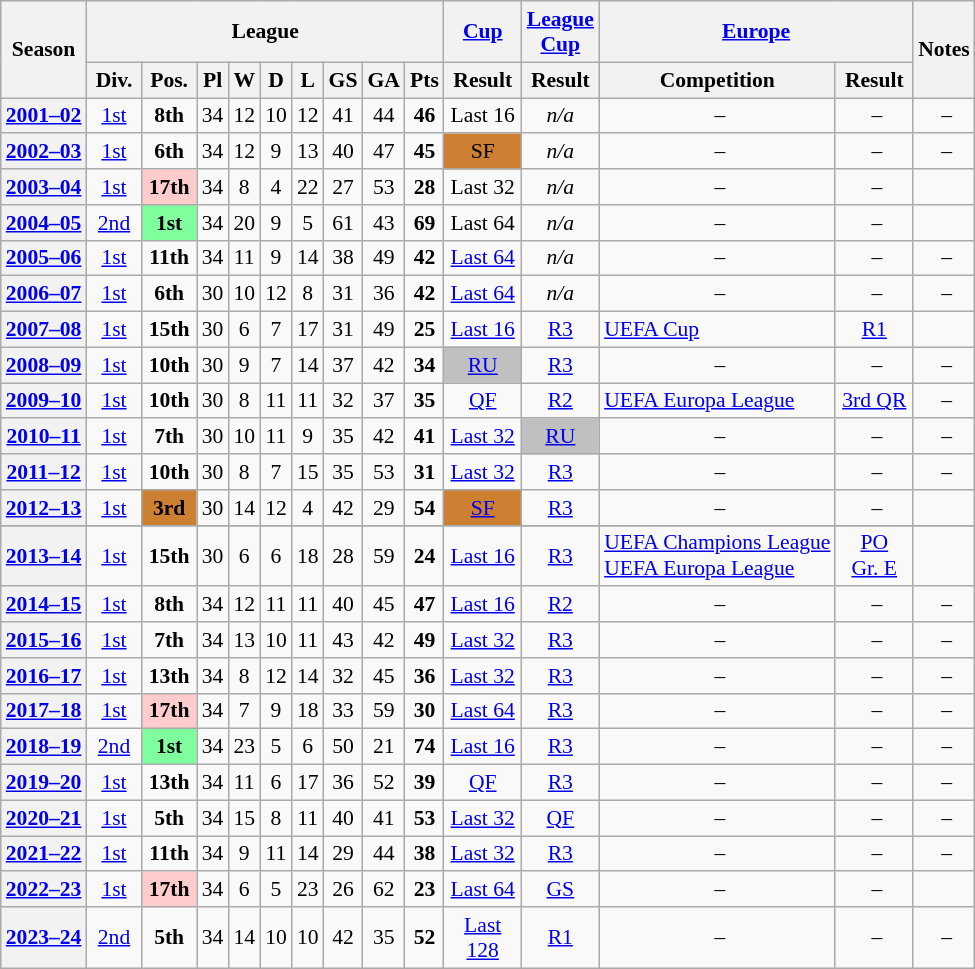<table class="wikitable" style="font-size:90%; text-align: center">
<tr>
<th rowspan="2">Season</th>
<th colspan="9">League</th>
<th align=center><a href='#'>Cup</a></th>
<th align=center><a href='#'>League Cup</a></th>
<th colspan="2"><a href='#'>Europe</a><br></th>
<th rowspan="2">Notes</th>
</tr>
<tr>
<th style="width:30px;">Div.</th>
<th style="width:30px;">Pos.</th>
<th>Pl</th>
<th>W</th>
<th>D</th>
<th>L</th>
<th>GS</th>
<th>GA</th>
<th>Pts</th>
<th style="width:45px;">Result</th>
<th style="width:45px;">Result</th>
<th>Competition</th>
<th style="width:45px;">Result<br></th>
</tr>
<tr>
<th><a href='#'>2001–02</a></th>
<td><a href='#'>1st</a></td>
<td><strong>8th</strong></td>
<td>34</td>
<td>12</td>
<td>10</td>
<td>12</td>
<td>41</td>
<td>44</td>
<td><strong>46</strong></td>
<td>Last 16</td>
<td><em>n/a</em></td>
<td> –</td>
<td> –</td>
<td> –</td>
</tr>
<tr>
<th><a href='#'>2002–03</a></th>
<td><a href='#'>1st</a></td>
<td><strong>6th</strong></td>
<td>34</td>
<td>12</td>
<td>9</td>
<td>13</td>
<td>40</td>
<td>47</td>
<td><strong>45</strong></td>
<td bgcolor="#cd7f32">SF</td>
<td><em>n/a</em></td>
<td> –</td>
<td> –</td>
<td> –</td>
</tr>
<tr>
<th><a href='#'>2003–04</a></th>
<td><a href='#'>1st</a></td>
<td align="center" bgcolor="#ffcccc"><strong>17th</strong></td>
<td>34</td>
<td>8</td>
<td>4</td>
<td>22</td>
<td>27</td>
<td>53</td>
<td><strong>28</strong></td>
<td>Last 32</td>
<td><em>n/a</em></td>
<td> –</td>
<td> –</td>
<td></td>
</tr>
<tr>
<th><a href='#'>2004–05</a></th>
<td><a href='#'>2nd</a></td>
<td bgcolor="#80ff9f"><strong>1st</strong></td>
<td>34</td>
<td>20</td>
<td>9</td>
<td>5</td>
<td>61</td>
<td>43</td>
<td><strong>69</strong></td>
<td>Last 64</td>
<td><em>n/a</em></td>
<td> –</td>
<td> –</td>
<td></td>
</tr>
<tr>
<th><a href='#'>2005–06</a></th>
<td><a href='#'>1st</a></td>
<td><strong>11th</strong></td>
<td>34</td>
<td>11</td>
<td>9</td>
<td>14</td>
<td>38</td>
<td>49</td>
<td><strong>42</strong></td>
<td><a href='#'>Last 64</a></td>
<td><em>n/a</em></td>
<td> –</td>
<td> –</td>
<td> –</td>
</tr>
<tr>
<th><a href='#'>2006–07</a></th>
<td><a href='#'>1st</a></td>
<td><strong>6th</strong></td>
<td>30</td>
<td>10</td>
<td>12</td>
<td>8</td>
<td>31</td>
<td>36</td>
<td><strong>42</strong></td>
<td><a href='#'>Last 64</a></td>
<td><em>n/a</em></td>
<td> –</td>
<td> –</td>
<td> –</td>
</tr>
<tr>
<th><a href='#'>2007–08</a></th>
<td><a href='#'>1st</a></td>
<td><strong>15th</strong></td>
<td>30</td>
<td>6</td>
<td>7</td>
<td>17</td>
<td>31</td>
<td>49</td>
<td><strong>25</strong></td>
<td><a href='#'>Last 16</a></td>
<td><a href='#'>R3</a></td>
<td align="left"><a href='#'>UEFA Cup</a></td>
<td><a href='#'>R1</a></td>
<td></td>
</tr>
<tr>
<th><a href='#'>2008–09</a></th>
<td><a href='#'>1st</a></td>
<td><strong>10th</strong></td>
<td>30</td>
<td>9</td>
<td>7</td>
<td>14</td>
<td>37</td>
<td>42</td>
<td><strong>34</strong></td>
<td bgcolor=silver><a href='#'>RU</a></td>
<td><a href='#'>R3</a></td>
<td> –</td>
<td> –</td>
<td> –</td>
</tr>
<tr>
<th><a href='#'>2009–10</a></th>
<td><a href='#'>1st</a></td>
<td><strong>10th</strong></td>
<td>30</td>
<td>8</td>
<td>11</td>
<td>11</td>
<td>32</td>
<td>37</td>
<td><strong>35</strong></td>
<td><a href='#'>QF</a></td>
<td><a href='#'>R2</a></td>
<td align="left"><a href='#'>UEFA Europa League</a></td>
<td><a href='#'>3rd QR</a></td>
<td> –</td>
</tr>
<tr>
<th><a href='#'>2010–11</a></th>
<td><a href='#'>1st</a></td>
<td><strong>7th</strong></td>
<td>30</td>
<td>10</td>
<td>11</td>
<td>9</td>
<td>35</td>
<td>42</td>
<td><strong>41</strong></td>
<td><a href='#'>Last 32</a></td>
<td bgcolor=silver><a href='#'>RU</a></td>
<td> –</td>
<td> –</td>
<td> –</td>
</tr>
<tr>
<th><a href='#'>2011–12</a></th>
<td><a href='#'>1st</a></td>
<td><strong>10th</strong></td>
<td>30</td>
<td>8</td>
<td>7</td>
<td>15</td>
<td>35</td>
<td>53</td>
<td><strong>31</strong></td>
<td><a href='#'>Last 32</a></td>
<td><a href='#'>R3</a></td>
<td> –</td>
<td> –</td>
<td> –</td>
</tr>
<tr>
<th><a href='#'>2012–13</a></th>
<td><a href='#'>1st</a></td>
<td bgcolor="#cd7f32"><strong>3rd</strong></td>
<td>30</td>
<td>14</td>
<td>12</td>
<td>4</td>
<td>42</td>
<td>29</td>
<td><strong>54</strong></td>
<td bgcolor="#cd7f32"><a href='#'>SF</a></td>
<td><a href='#'>R3</a></td>
<td> –</td>
<td> –</td>
<td></td>
</tr>
<tr>
</tr>
<tr>
<th><a href='#'>2013–14</a></th>
<td><a href='#'>1st</a></td>
<td><strong>15th</strong></td>
<td>30</td>
<td>6</td>
<td>6</td>
<td>18</td>
<td>28</td>
<td>59</td>
<td><strong>24</strong></td>
<td><a href='#'>Last 16</a></td>
<td><a href='#'>R3</a></td>
<td align="left"><a href='#'>UEFA Champions League</a><br><a href='#'>UEFA Europa League</a></td>
<td><a href='#'>PO</a><br><a href='#'>Gr. E</a></td>
<td></td>
</tr>
<tr>
<th><a href='#'>2014–15</a></th>
<td><a href='#'>1st</a></td>
<td><strong>8th</strong></td>
<td>34</td>
<td>12</td>
<td>11</td>
<td>11</td>
<td>40</td>
<td>45</td>
<td><strong>47</strong></td>
<td><a href='#'>Last 16</a></td>
<td><a href='#'>R2</a></td>
<td> –</td>
<td> –</td>
<td> –</td>
</tr>
<tr>
<th><a href='#'>2015–16</a></th>
<td><a href='#'>1st</a></td>
<td><strong>7th</strong></td>
<td>34</td>
<td>13</td>
<td>10</td>
<td>11</td>
<td>43</td>
<td>42</td>
<td><strong>49</strong></td>
<td><a href='#'>Last 32</a></td>
<td><a href='#'>R3</a></td>
<td> –</td>
<td> –</td>
<td> –</td>
</tr>
<tr>
<th><a href='#'>2016–17</a></th>
<td><a href='#'>1st</a></td>
<td><strong>13th</strong></td>
<td>34</td>
<td>8</td>
<td>12</td>
<td>14</td>
<td>32</td>
<td>45</td>
<td><strong>36</strong></td>
<td><a href='#'>Last 32</a></td>
<td><a href='#'>R3</a></td>
<td> –</td>
<td> –</td>
<td> –</td>
</tr>
<tr>
<th><a href='#'>2017–18</a></th>
<td><a href='#'>1st</a></td>
<td align="center" bgcolor="#ffcccc"><strong>17th</strong></td>
<td>34</td>
<td>7</td>
<td>9</td>
<td>18</td>
<td>33</td>
<td>59</td>
<td><strong>30</strong></td>
<td><a href='#'>Last 64</a></td>
<td><a href='#'>R3</a></td>
<td> –</td>
<td> –</td>
<td> –</td>
</tr>
<tr>
<th><a href='#'>2018–19</a></th>
<td><a href='#'>2nd</a></td>
<td bgcolor="#80ff9f"><strong>1st</strong></td>
<td>34</td>
<td>23</td>
<td>5</td>
<td>6</td>
<td>50</td>
<td>21</td>
<td><strong>74</strong></td>
<td><a href='#'>Last 16</a></td>
<td><a href='#'>R3</a></td>
<td> –</td>
<td> –</td>
<td> –</td>
</tr>
<tr>
<th><a href='#'>2019–20</a></th>
<td><a href='#'>1st</a></td>
<td><strong>13th</strong></td>
<td>34</td>
<td>11</td>
<td>6</td>
<td>17</td>
<td>36</td>
<td>52</td>
<td><strong>39</strong></td>
<td><a href='#'>QF</a></td>
<td><a href='#'>R3</a></td>
<td> –</td>
<td> –</td>
<td> –</td>
</tr>
<tr>
<th><a href='#'>2020–21</a></th>
<td><a href='#'>1st</a></td>
<td><strong>5th</strong></td>
<td>34</td>
<td>15</td>
<td>8</td>
<td>11</td>
<td>40</td>
<td>41</td>
<td><strong>53</strong></td>
<td><a href='#'>Last 32</a></td>
<td><a href='#'>QF</a></td>
<td> –</td>
<td> –</td>
<td> –</td>
</tr>
<tr>
<th><a href='#'>2021–22</a></th>
<td><a href='#'>1st</a></td>
<td><strong>11th</strong></td>
<td>34</td>
<td>9</td>
<td>11</td>
<td>14</td>
<td>29</td>
<td>44</td>
<td><strong>38</strong></td>
<td><a href='#'>Last 32</a></td>
<td><a href='#'>R3</a></td>
<td> –</td>
<td> –</td>
<td> –</td>
</tr>
<tr>
<th><a href='#'>2022–23</a></th>
<td><a href='#'>1st</a></td>
<td align="center" bgcolor="#ffcccc"><strong>17th</strong></td>
<td>34</td>
<td>6</td>
<td>5</td>
<td>23</td>
<td>26</td>
<td>62</td>
<td><strong>23</strong></td>
<td><a href='#'>Last 64</a></td>
<td><a href='#'>GS</a></td>
<td> –</td>
<td> –</td>
<td></td>
</tr>
<tr>
<th><a href='#'>2023–24</a></th>
<td><a href='#'>2nd</a></td>
<td><strong>5th</strong></td>
<td>34</td>
<td>14</td>
<td>10</td>
<td>10</td>
<td>42</td>
<td>35</td>
<td><strong>52</strong></td>
<td><a href='#'>Last 128</a></td>
<td><a href='#'>R1</a></td>
<td> –</td>
<td> –</td>
<td> –</td>
</tr>
</table>
